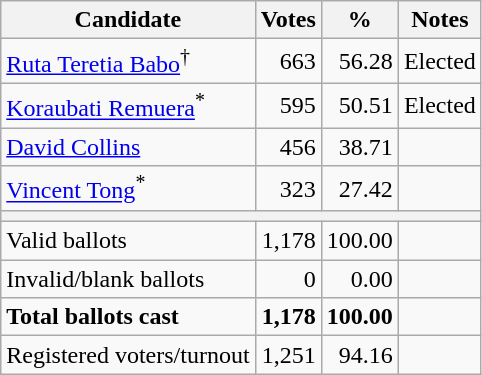<table class=wikitable style=text-align:right>
<tr>
<th>Candidate</th>
<th>Votes</th>
<th>%</th>
<th>Notes</th>
</tr>
<tr>
<td align=left><a href='#'>Ruta Teretia Babo</a><sup>†</sup></td>
<td>663</td>
<td>56.28</td>
<td>Elected</td>
</tr>
<tr>
<td align=left><a href='#'>Koraubati Remuera</a><sup>*</sup></td>
<td>595</td>
<td>50.51</td>
<td>Elected</td>
</tr>
<tr>
<td align=left><a href='#'>David Collins</a></td>
<td>456</td>
<td>38.71</td>
<td></td>
</tr>
<tr>
<td align=left><a href='#'>Vincent Tong</a><sup>*</sup></td>
<td>323</td>
<td>27.42</td>
<td></td>
</tr>
<tr>
<th colspan=6></th>
</tr>
<tr>
<td align=left>Valid ballots</td>
<td>1,178</td>
<td>100.00</td>
<td></td>
</tr>
<tr>
<td align=left>Invalid/blank ballots</td>
<td>0</td>
<td>0.00</td>
<td></td>
</tr>
<tr style="font-weight:bold">
<td align=left>Total ballots cast</td>
<td>1,178</td>
<td>100.00</td>
<td></td>
</tr>
<tr>
<td align=left>Registered voters/turnout</td>
<td>1,251</td>
<td>94.16</td>
<td></td>
</tr>
</table>
